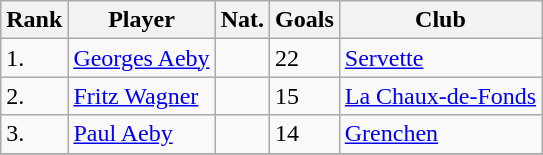<table class="wikitable sortable">
<tr>
<th>Rank</th>
<th>Player</th>
<th>Nat.</th>
<th>Goals</th>
<th>Club</th>
</tr>
<tr>
<td>1.</td>
<td><a href='#'>Georges Aeby</a></td>
<td></td>
<td>22</td>
<td><a href='#'>Servette</a></td>
</tr>
<tr>
<td>2.</td>
<td><a href='#'>Fritz Wagner</a></td>
<td></td>
<td>15</td>
<td><a href='#'>La Chaux-de-Fonds</a></td>
</tr>
<tr>
<td>3.</td>
<td><a href='#'>Paul Aeby</a></td>
<td></td>
<td>14</td>
<td><a href='#'>Grenchen</a></td>
</tr>
<tr>
</tr>
</table>
